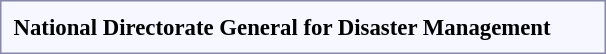<table style="border:1px solid #8888aa; background-color:#f7f8ff; padding:5px; font-size:95%; margin: 0px 12px 12px 0px; text-align:center;">
<tr>
<td rowspan=2> <strong>National Directorate General for Disaster Management</strong></td>
<td colspan=10 rowspan=2></td>
<td colspan=2></td>
<td colspan=2></td>
<td colspan=2></td>
<td colspan=2></td>
<td colspan=3></td>
<td colspan=3></td>
</tr>
<tr>
<td colspan=2></td>
<td colspan=2></td>
<td colspan=2></td>
<td colspan=2></td>
<td colspan=3></td>
<td colspan=3></td>
</tr>
</table>
